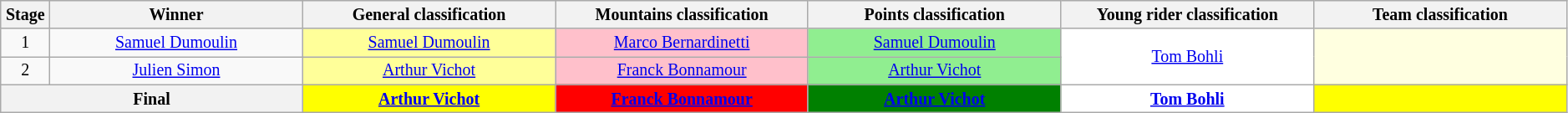<table class="wikitable" style="text-align: center; font-size:smaller;">
<tr style="background:#efefef;">
<th style="width:2%;">Stage</th>
<th style="width:15%">Winner</th>
<th style="width:15%">General classification<br></th>
<th style="width:15%">Mountains classification<br></th>
<th style="width:15%">Points classification<br></th>
<th style="width:15%">Young rider classification<br></th>
<th style="width:15%">Team classification</th>
</tr>
<tr>
<td>1</td>
<td><a href='#'>Samuel Dumoulin</a></td>
<td style="background:#FFFF99;"><a href='#'>Samuel Dumoulin</a></td>
<td style="background:pink;"><a href='#'>Marco Bernardinetti</a></td>
<td style="background:lightgreen;"><a href='#'>Samuel Dumoulin</a></td>
<td style="background:white;" rowspan=2><a href='#'>Tom Bohli</a></td>
<td style="background:lightyellow;" rowspan=2></td>
</tr>
<tr>
<td>2</td>
<td><a href='#'>Julien Simon</a></td>
<td style="background:#FFFF99;"><a href='#'>Arthur Vichot</a></td>
<td style="background:pink;"><a href='#'>Franck Bonnamour</a></td>
<td style="background:lightgreen;"><a href='#'>Arthur Vichot</a></td>
</tr>
<tr>
<th scope=row colspan=2>Final</th>
<th style="background:yellow;"><a href='#'>Arthur Vichot</a></th>
<th style="background:red;"><a href='#'>Franck Bonnamour</a></th>
<th style="background:green;"><a href='#'>Arthur Vichot</a></th>
<th style="background:white;"><a href='#'>Tom Bohli</a></th>
<th style="background:yellow;"></th>
</tr>
</table>
